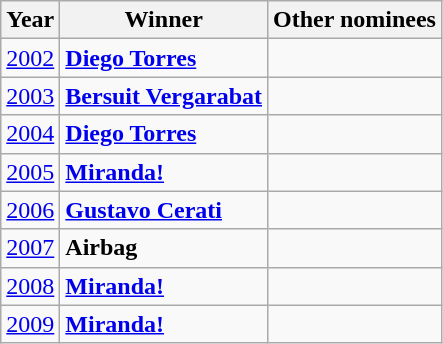<table class="wikitable">
<tr>
<th>Year</th>
<th>Winner</th>
<th>Other nominees</th>
</tr>
<tr>
<td><a href='#'>2002</a></td>
<td><strong><a href='#'>Diego Torres</a></strong></td>
<td></td>
</tr>
<tr>
<td><a href='#'>2003</a></td>
<td><strong><a href='#'>Bersuit Vergarabat</a></strong></td>
<td></td>
</tr>
<tr>
<td><a href='#'>2004</a></td>
<td><strong><a href='#'>Diego Torres</a></strong></td>
<td></td>
</tr>
<tr>
<td><a href='#'>2005</a></td>
<td><strong><a href='#'>Miranda!</a></strong></td>
<td></td>
</tr>
<tr>
<td><a href='#'>2006</a></td>
<td><strong><a href='#'>Gustavo Cerati</a></strong></td>
<td></td>
</tr>
<tr>
<td><a href='#'>2007</a></td>
<td><strong>Airbag</strong></td>
<td></td>
</tr>
<tr>
<td><a href='#'>2008</a></td>
<td><strong><a href='#'>Miranda!</a></strong></td>
<td></td>
</tr>
<tr>
<td><a href='#'>2009</a></td>
<td><strong><a href='#'>Miranda!</a></strong></td>
<td></td>
</tr>
</table>
